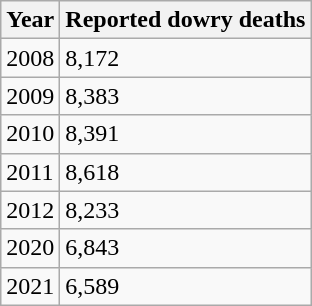<table class="wikitable">
<tr>
<th>Year</th>
<th>Reported dowry deaths</th>
</tr>
<tr>
<td>2008</td>
<td>8,172</td>
</tr>
<tr>
<td>2009</td>
<td>8,383</td>
</tr>
<tr>
<td>2010</td>
<td>8,391</td>
</tr>
<tr>
<td>2011</td>
<td>8,618</td>
</tr>
<tr>
<td>2012</td>
<td>8,233</td>
</tr>
<tr>
<td>2020</td>
<td>6,843</td>
</tr>
<tr>
<td>2021</td>
<td>6,589</td>
</tr>
</table>
